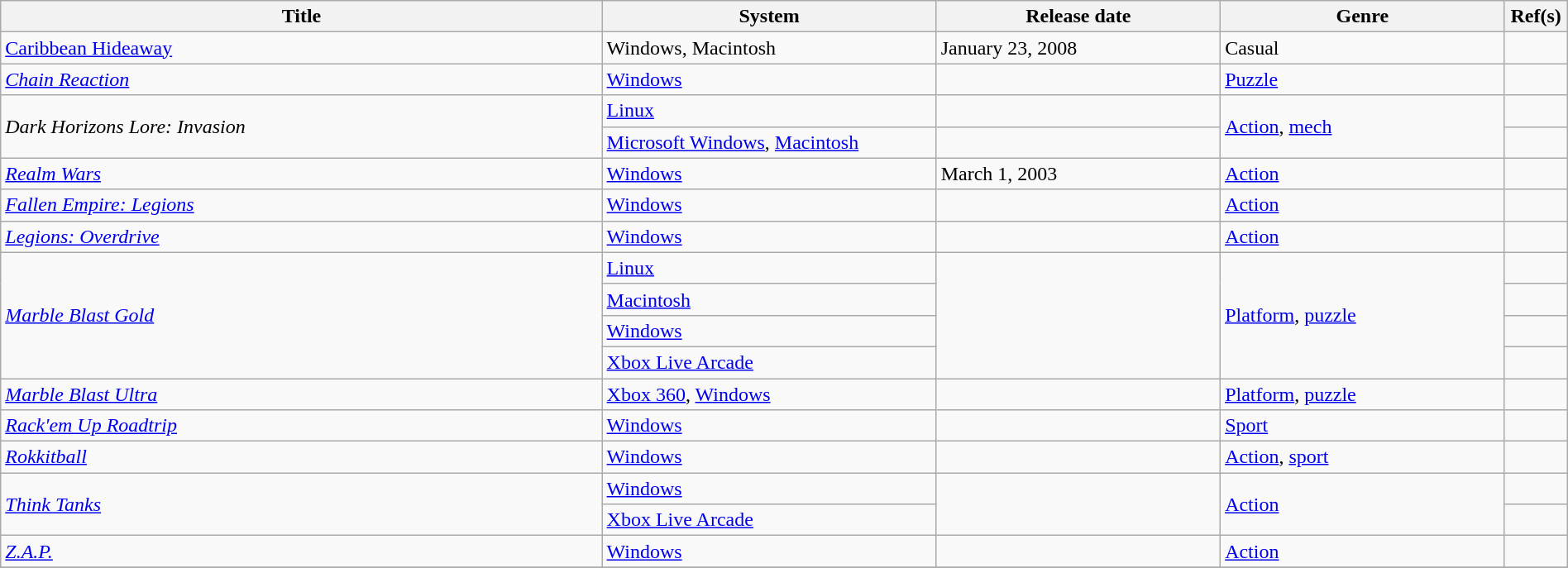<table class="wikitable sortable" style="width: 100%">
<tr>
<th style="width:36%">Title</th>
<th style="width:20%">System</th>
<th style="width:17%">Release date</th>
<th style="width:17%">Genre</th>
<th style="width:3%" class="unsortable">Ref(s)</th>
</tr>
<tr>
<td><a href='#'>Caribbean Hideaway</a></td>
<td>Windows, Macintosh</td>
<td>January 23, 2008</td>
<td>Casual</td>
<td></td>
</tr>
<tr>
<td><em><a href='#'>Chain Reaction</a></em></td>
<td><a href='#'>Windows</a></td>
<td></td>
<td><a href='#'>Puzzle</a></td>
<td style="text-align:center"></td>
</tr>
<tr>
<td rowspan="2"><em>Dark Horizons Lore: Invasion</em></td>
<td><a href='#'>Linux</a></td>
<td></td>
<td rowspan="2"><a href='#'>Action</a>, <a href='#'>mech</a></td>
<td style="text-align:center"></td>
</tr>
<tr>
<td><a href='#'>Microsoft Windows</a>, <a href='#'>Macintosh</a></td>
<td></td>
<td style="text-align:center"></td>
</tr>
<tr>
<td><em><a href='#'>Realm Wars</a></em></td>
<td><a href='#'>Windows</a></td>
<td>March 1, 2003</td>
<td><a href='#'>Action</a></td>
<td></td>
</tr>
<tr>
<td><em><a href='#'>Fallen Empire: Legions</a></em></td>
<td><a href='#'>Windows</a></td>
<td></td>
<td><a href='#'>Action</a></td>
<td style="text-align:center"></td>
</tr>
<tr>
<td><em><a href='#'>Legions: Overdrive</a></em></td>
<td><a href='#'>Windows</a></td>
<td></td>
<td><a href='#'>Action</a></td>
<td style="text-align:center"></td>
</tr>
<tr>
<td rowspan="4"><em><a href='#'>Marble Blast Gold</a></em></td>
<td><a href='#'>Linux</a></td>
<td rowspan="4"></td>
<td rowspan="4"><a href='#'>Platform</a>, <a href='#'>puzzle</a></td>
<td style="text-align:center"></td>
</tr>
<tr>
<td><a href='#'>Macintosh</a></td>
<td style="text-align:center"></td>
</tr>
<tr>
<td><a href='#'>Windows</a></td>
<td style="text-align:center"></td>
</tr>
<tr>
<td><a href='#'>Xbox Live Arcade</a></td>
<td style="text-align:center"></td>
</tr>
<tr>
<td><em><a href='#'>Marble Blast Ultra</a></em></td>
<td><a href='#'>Xbox 360</a>, <a href='#'>Windows</a></td>
<td></td>
<td><a href='#'>Platform</a>, <a href='#'>puzzle</a></td>
<td style="text-align:center"></td>
</tr>
<tr>
<td><em><a href='#'>Rack'em Up Roadtrip</a></em></td>
<td><a href='#'>Windows</a></td>
<td></td>
<td><a href='#'>Sport</a></td>
<td style="text-align:center"></td>
</tr>
<tr>
<td><em><a href='#'>Rokkitball</a></em></td>
<td><a href='#'>Windows</a></td>
<td></td>
<td><a href='#'>Action</a>, <a href='#'>sport</a></td>
<td style="text-align:center"></td>
</tr>
<tr>
<td rowspan="2"><em><a href='#'>Think Tanks</a></em></td>
<td><a href='#'>Windows</a></td>
<td rowspan="2"></td>
<td rowspan="2"><a href='#'>Action</a></td>
<td style="text-align:center"></td>
</tr>
<tr>
<td><a href='#'>Xbox Live Arcade</a></td>
<td style="text-align:center"></td>
</tr>
<tr>
<td><em><a href='#'>Z.A.P.</a></em></td>
<td><a href='#'>Windows</a></td>
<td></td>
<td><a href='#'>Action</a></td>
<td style="text-align:center"></td>
</tr>
<tr>
</tr>
</table>
